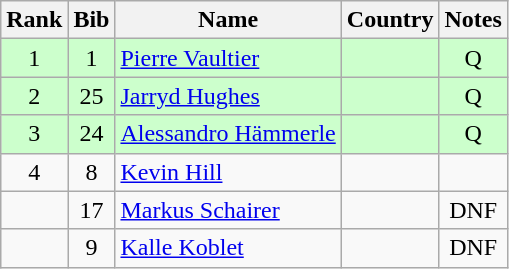<table class="wikitable" style="text-align:center;">
<tr>
<th>Rank</th>
<th>Bib</th>
<th>Name</th>
<th>Country</th>
<th>Notes</th>
</tr>
<tr bgcolor=ccffcc>
<td>1</td>
<td>1</td>
<td align="left"><a href='#'>Pierre Vaultier</a></td>
<td align="left"></td>
<td>Q</td>
</tr>
<tr bgcolor=ccffcc>
<td>2</td>
<td>25</td>
<td align="left"><a href='#'>Jarryd Hughes</a></td>
<td align="left"></td>
<td>Q</td>
</tr>
<tr bgcolor=ccffcc>
<td>3</td>
<td>24</td>
<td align="left"><a href='#'>Alessandro Hämmerle</a></td>
<td align="left"></td>
<td>Q</td>
</tr>
<tr>
<td>4</td>
<td>8</td>
<td align="left"><a href='#'>Kevin Hill</a></td>
<td align="left"></td>
<td></td>
</tr>
<tr>
<td></td>
<td>17</td>
<td align="left"><a href='#'>Markus Schairer</a></td>
<td align="left"></td>
<td>DNF</td>
</tr>
<tr>
<td></td>
<td>9</td>
<td align="left"><a href='#'>Kalle Koblet</a></td>
<td align="left"></td>
<td>DNF</td>
</tr>
</table>
